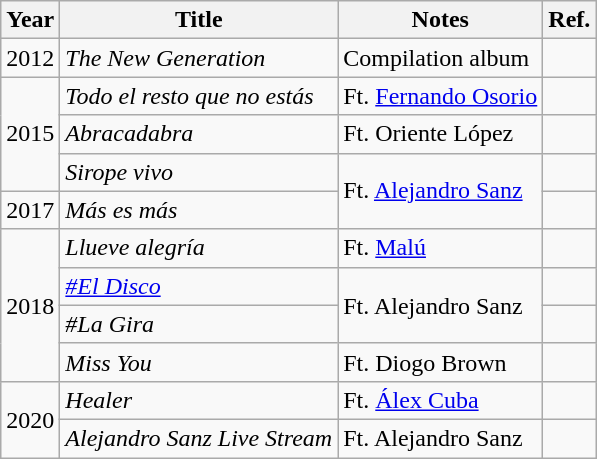<table class="wikitable">
<tr>
<th>Year</th>
<th>Title</th>
<th>Notes</th>
<th>Ref.</th>
</tr>
<tr>
<td>2012</td>
<td><em>The New Generation</em></td>
<td>Compilation album</td>
<td></td>
</tr>
<tr>
<td rowspan="3">2015</td>
<td><em>Todo el resto que no estás</em></td>
<td>Ft. <a href='#'>Fernando Osorio</a></td>
<td></td>
</tr>
<tr>
<td><em>Abracadabra</em></td>
<td>Ft. Oriente López</td>
<td></td>
</tr>
<tr>
<td><em>Sirope vivo</em></td>
<td rowspan="2">Ft. <a href='#'>Alejandro Sanz</a></td>
<td></td>
</tr>
<tr>
<td>2017</td>
<td><em>Más es más</em></td>
<td></td>
</tr>
<tr>
<td rowspan="4">2018</td>
<td><em>Llueve alegría</em></td>
<td>Ft. <a href='#'>Malú</a></td>
<td></td>
</tr>
<tr>
<td><em><a href='#'>#El Disco</a></em></td>
<td rowspan="2">Ft. Alejandro Sanz</td>
<td></td>
</tr>
<tr>
<td><em>#La Gira</em></td>
<td></td>
</tr>
<tr>
<td><em>Miss You</em></td>
<td>Ft. Diogo Brown</td>
<td></td>
</tr>
<tr>
<td rowspan="2">2020</td>
<td><em>Healer</em></td>
<td>Ft. <a href='#'>Álex Cuba</a></td>
<td></td>
</tr>
<tr>
<td><em>Alejandro Sanz Live Stream</em></td>
<td>Ft. Alejandro Sanz</td>
<td></td>
</tr>
</table>
